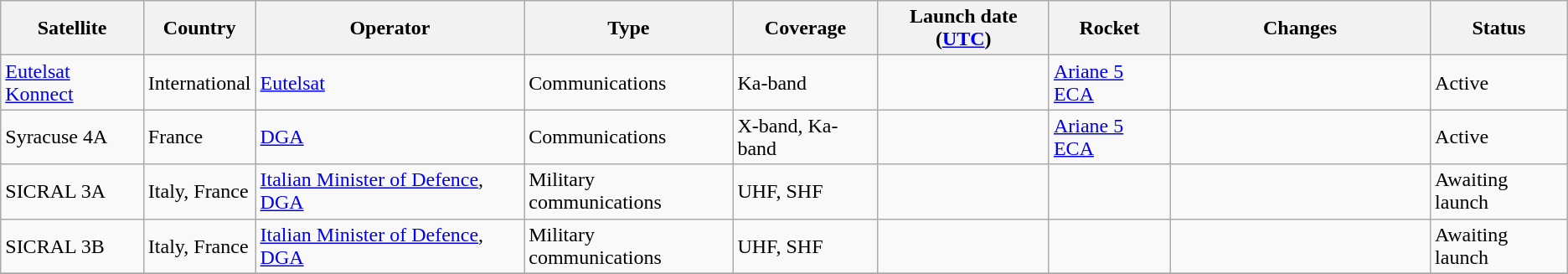<table class="wikitable sortable" border="1"}>
<tr>
<th>Satellite</th>
<th>Country</th>
<th>Operator</th>
<th>Type</th>
<th>Coverage </th>
<th>Launch date (<a href='#'>UTC</a>) </th>
<th>Rocket</th>
<th width="200pt">Changes</th>
<th>Status </th>
</tr>
<tr>
<td><a href='#'>Eutelsat Konnect</a></td>
<td>International</td>
<td><a href='#'>Eutelsat</a></td>
<td>Communications</td>
<td>Ka-band</td>
<td></td>
<td><a href='#'>Ariane 5 ECA</a></td>
<td></td>
<td>Active</td>
</tr>
<tr>
<td>Syracuse 4A</td>
<td>France</td>
<td><a href='#'>DGA</a></td>
<td>Communications</td>
<td>X-band, Ka-band</td>
<td></td>
<td><a href='#'>Ariane 5 ECA</a></td>
<td></td>
<td>Active</td>
</tr>
<tr>
<td>SICRAL 3A</td>
<td>Italy, France</td>
<td><a href='#'>Italian Minister of Defence</a>, <a href='#'>DGA</a></td>
<td>Military communications</td>
<td>UHF, SHF</td>
<td></td>
<td></td>
<td></td>
<td>Awaiting launch</td>
</tr>
<tr>
<td>SICRAL 3B</td>
<td>Italy, France</td>
<td><a href='#'>Italian Minister of Defence</a>, <a href='#'>DGA</a></td>
<td>Military communications</td>
<td>UHF, SHF</td>
<td></td>
<td></td>
<td></td>
<td>Awaiting launch</td>
</tr>
<tr>
</tr>
</table>
